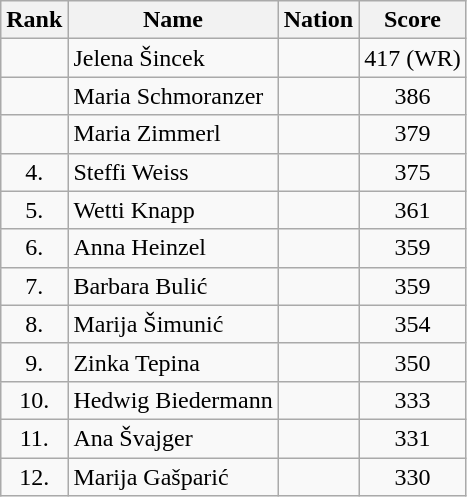<table class="wikitable sortable" style="text-align:center">
<tr>
<th>Rank</th>
<th>Name</th>
<th>Nation</th>
<th>Score</th>
</tr>
<tr>
<td></td>
<td align="left">Jelena Šincek</td>
<td align="left"></td>
<td>417 (WR)</td>
</tr>
<tr>
<td></td>
<td align="left">Maria Schmoranzer</td>
<td align="left"></td>
<td>386</td>
</tr>
<tr>
<td></td>
<td align="left">Maria Zimmerl</td>
<td align="left"></td>
<td>379</td>
</tr>
<tr>
<td>4.</td>
<td align="left">Steffi Weiss</td>
<td align="left"></td>
<td>375</td>
</tr>
<tr>
<td>5.</td>
<td align="left">Wetti Knapp</td>
<td align="left"></td>
<td>361</td>
</tr>
<tr>
<td>6.</td>
<td align="left">Anna Heinzel</td>
<td align="left"></td>
<td>359</td>
</tr>
<tr>
<td>7.</td>
<td align="left">Barbara Bulić</td>
<td align="left"></td>
<td>359</td>
</tr>
<tr>
<td>8.</td>
<td align="left">Marija Šimunić</td>
<td align="left"></td>
<td>354</td>
</tr>
<tr>
<td>9.</td>
<td align="left">Zinka Tepina</td>
<td align="left"></td>
<td>350</td>
</tr>
<tr>
<td>10.</td>
<td align="left">Hedwig Biedermann</td>
<td align="left"></td>
<td>333</td>
</tr>
<tr>
<td>11.</td>
<td align="left">Ana Švajger</td>
<td align="left"></td>
<td>331</td>
</tr>
<tr>
<td>12.</td>
<td align="left">Marija Gašparić</td>
<td align="left"></td>
<td>330</td>
</tr>
</table>
